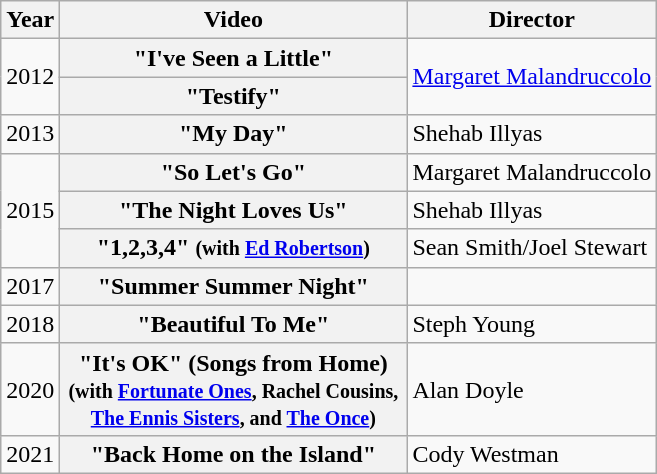<table class="wikitable plainrowheaders">
<tr>
<th>Year</th>
<th style="width:14em;">Video</th>
<th>Director</th>
</tr>
<tr>
<td rowspan="2">2012</td>
<th scope="row">"I've Seen a Little"</th>
<td rowspan="2"><a href='#'>Margaret Malandruccolo</a></td>
</tr>
<tr>
<th scope="row">"Testify"</th>
</tr>
<tr>
<td>2013</td>
<th scope="row">"My Day"</th>
<td>Shehab Illyas</td>
</tr>
<tr>
<td rowspan="3">2015</td>
<th scope="row">"So Let's Go"</th>
<td>Margaret Malandruccolo</td>
</tr>
<tr>
<th scope="row">"The Night Loves Us"</th>
<td>Shehab Illyas</td>
</tr>
<tr>
<th scope="row">"1,2,3,4" <small>(with <a href='#'>Ed Robertson</a>)</small></th>
<td>Sean Smith/Joel Stewart</td>
</tr>
<tr>
<td>2017</td>
<th scope="row">"Summer Summer Night"</th>
</tr>
<tr>
<td>2018</td>
<th scope="row">"Beautiful To Me"</th>
<td>Steph Young</td>
</tr>
<tr>
<td>2020</td>
<th scope="row">"It's OK" (Songs from Home) <small>(with <a href='#'>Fortunate Ones</a>, Rachel Cousins, <a href='#'>The Ennis Sisters</a>, and <a href='#'>The Once</a>)</small></th>
<td>Alan Doyle</td>
</tr>
<tr>
<td>2021</td>
<th scope="row">"Back Home on the Island"</th>
<td>Cody Westman</td>
</tr>
</table>
